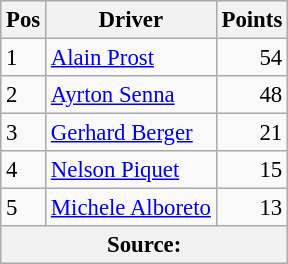<table class="wikitable" style="font-size: 95%;">
<tr>
<th>Pos</th>
<th>Driver</th>
<th>Points</th>
</tr>
<tr>
<td>1</td>
<td> <a href='#'>Alain Prost</a></td>
<td align=right>54</td>
</tr>
<tr>
<td>2</td>
<td> <a href='#'>Ayrton Senna</a></td>
<td align=right>48</td>
</tr>
<tr>
<td>3</td>
<td> <a href='#'>Gerhard Berger</a></td>
<td align=right>21</td>
</tr>
<tr>
<td>4</td>
<td> <a href='#'>Nelson Piquet</a></td>
<td align=right>15</td>
</tr>
<tr>
<td>5</td>
<td> <a href='#'>Michele Alboreto</a></td>
<td align=right>13</td>
</tr>
<tr>
<th colspan=4>Source: </th>
</tr>
</table>
